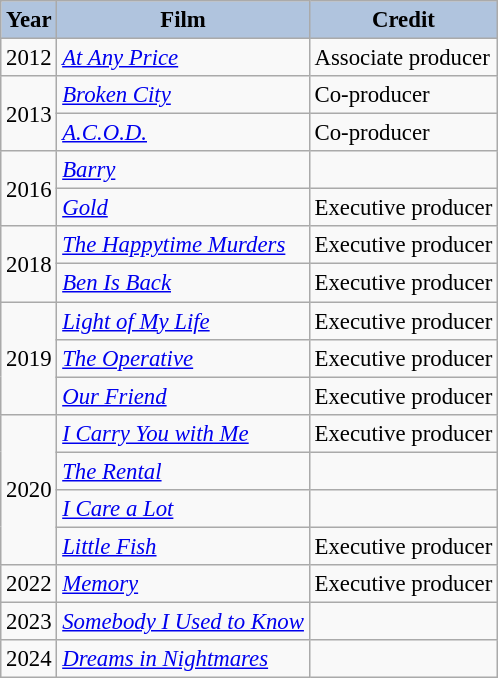<table class="wikitable" style="font-size:95%;">
<tr>
<th style="background:#B0C4DE;">Year</th>
<th style="background:#B0C4DE;">Film</th>
<th style="background:#B0C4DE;">Credit</th>
</tr>
<tr>
<td>2012</td>
<td><em><a href='#'>At Any Price</a></em></td>
<td>Associate producer</td>
</tr>
<tr>
<td rowspan=2>2013</td>
<td><em><a href='#'>Broken City</a></em></td>
<td>Co-producer</td>
</tr>
<tr>
<td><em><a href='#'>A.C.O.D.</a></em></td>
<td>Co-producer</td>
</tr>
<tr>
<td rowspan=2>2016</td>
<td><em><a href='#'>Barry</a></em></td>
<td></td>
</tr>
<tr>
<td><em><a href='#'>Gold</a></em></td>
<td>Executive producer</td>
</tr>
<tr>
<td rowspan=2>2018</td>
<td><em><a href='#'>The Happytime Murders</a></em></td>
<td>Executive producer</td>
</tr>
<tr>
<td><em><a href='#'>Ben Is Back</a></em></td>
<td>Executive producer</td>
</tr>
<tr>
<td rowspan=3>2019</td>
<td><em><a href='#'>Light of My Life</a></em></td>
<td>Executive producer</td>
</tr>
<tr>
<td><em><a href='#'>The Operative</a></em></td>
<td>Executive producer</td>
</tr>
<tr>
<td><em><a href='#'>Our Friend</a></em></td>
<td>Executive producer</td>
</tr>
<tr>
<td rowspan=4>2020</td>
<td><em><a href='#'>I Carry You with Me</a></em></td>
<td>Executive producer</td>
</tr>
<tr>
<td><em><a href='#'>The Rental</a></em></td>
<td></td>
</tr>
<tr>
<td><em><a href='#'>I Care a Lot</a></em></td>
<td></td>
</tr>
<tr>
<td><em><a href='#'>Little Fish</a></em></td>
<td>Executive producer</td>
</tr>
<tr>
<td>2022</td>
<td><em><a href='#'>Memory</a></em></td>
<td>Executive producer</td>
</tr>
<tr>
<td>2023</td>
<td><em><a href='#'>Somebody I Used to Know</a></em></td>
<td></td>
</tr>
<tr>
<td>2024</td>
<td><em><a href='#'>Dreams in Nightmares</a></em></td>
<td></td>
</tr>
</table>
